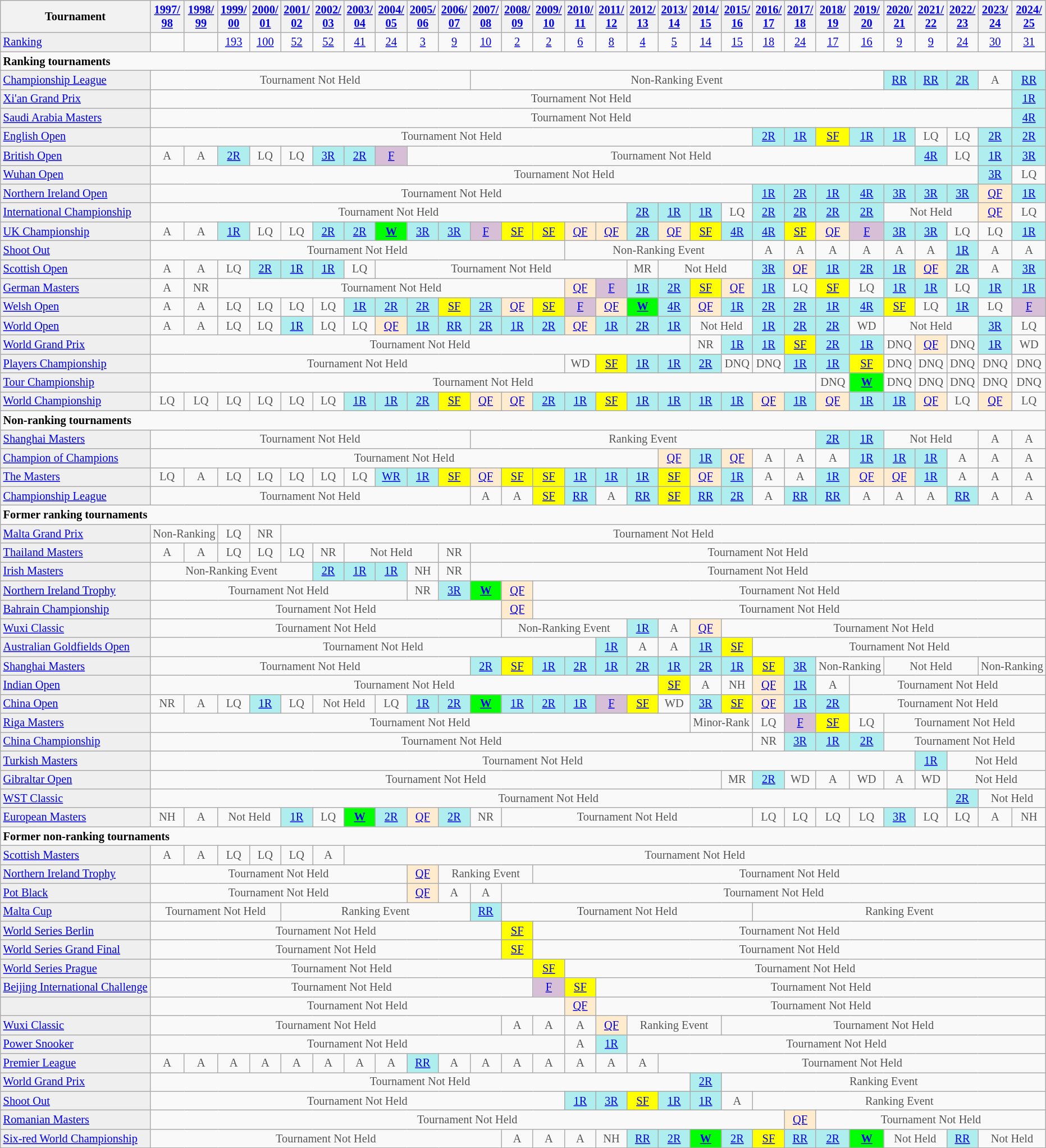<table class="wikitable" style="font-size:85%;">
<tr>
<th>Tournament</th>
<th><a href='#'>1997/<br>98</a></th>
<th><a href='#'>1998/<br>99</a></th>
<th><a href='#'>1999/<br>00</a></th>
<th><a href='#'>2000/<br>01</a></th>
<th><a href='#'>2001/<br>02</a></th>
<th><a href='#'>2002/<br>03</a></th>
<th><a href='#'>2003/<br>04</a></th>
<th><a href='#'>2004/<br>05</a></th>
<th><a href='#'>2005/<br>06</a></th>
<th><a href='#'>2006/<br>07</a></th>
<th><a href='#'>2007/<br>08</a></th>
<th><a href='#'>2008/<br>09</a></th>
<th><a href='#'>2009/<br>10</a></th>
<th><a href='#'>2010/<br>11</a></th>
<th><a href='#'>2011/<br>12</a></th>
<th><a href='#'>2012/<br>13</a></th>
<th><a href='#'>2013/<br>14</a></th>
<th><a href='#'>2014/<br>15</a></th>
<th><a href='#'>2015/<br>16</a></th>
<th><a href='#'>2016/<br>17</a></th>
<th><a href='#'>2017/<br>18</a></th>
<th><a href='#'>2018/<br>19</a></th>
<th><a href='#'>2019/<br>20</a></th>
<th><a href='#'>2020/<br>21</a></th>
<th><a href='#'>2021/<br>22</a></th>
<th><a href='#'>2022/<br>23</a></th>
<th><a href='#'>2023/<br>24</a></th>
<th><a href='#'>2024/<br>25</a></th>
</tr>
<tr>
<td style="background:#EFEFEF;"><a href='#'>Ranking</a></td>
<td align="center"></td>
<td align="center"></td>
<td align="center"><a href='#'>193</a></td>
<td align="center"><a href='#'>100</a></td>
<td align="center"><a href='#'>52</a></td>
<td align="center"><a href='#'>52</a></td>
<td align="center"><a href='#'>41</a></td>
<td align="center"><a href='#'>24</a></td>
<td align="center"><a href='#'>3</a></td>
<td align="center"><a href='#'>9</a></td>
<td align="center"><a href='#'>10</a></td>
<td align="center"><a href='#'>2</a></td>
<td align="center"><a href='#'>2</a></td>
<td align="center"><a href='#'>6</a></td>
<td align="center"><a href='#'>8</a></td>
<td align="center"><a href='#'>4</a></td>
<td align="center"><a href='#'>5</a></td>
<td align="center"><a href='#'>14</a></td>
<td align="center"><a href='#'>15</a></td>
<td align="center"><a href='#'>18</a></td>
<td align="center"><a href='#'>24</a></td>
<td align="center"><a href='#'>17</a></td>
<td align="center"><a href='#'>16</a></td>
<td align="center"><a href='#'>9</a></td>
<td align="center"><a href='#'>9</a></td>
<td align="center"><a href='#'>24</a></td>
<td align="center"><a href='#'>30</a></td>
<td align="center"><a href='#'>31</a></td>
</tr>
<tr>
<td colspan="30"><strong>Ranking tournaments</strong></td>
</tr>
<tr>
<td style="background:#EFEFEF;"><a href='#'>Championship League</a></td>
<td align="center" colspan="10" style="color:#555555;">Tournament Not Held</td>
<td align="center" colspan="13" style="color:#555555;">Non-Ranking Event</td>
<td align="center" style="background:#afeeee;"><a href='#'>RR</a></td>
<td align="center" style="background:#afeeee;"><a href='#'>RR</a></td>
<td align="center" style="background:#afeeee;"><a href='#'>2R</a></td>
<td align="center" style="color:#555555;">A</td>
<td align="center" style="background:#afeeee;"><a href='#'>RR</a></td>
</tr>
<tr>
<td style="background:#EFEFEF;"><a href='#'>Xi'an Grand Prix</a></td>
<td align="center" colspan="27" style="color:#555555;">Tournament Not Held</td>
<td align="center" style="background:#afeeee;"><a href='#'>1R</a></td>
</tr>
<tr>
<td style="background:#EFEFEF;"><a href='#'>Saudi Arabia Masters</a></td>
<td align="center" colspan="27" style="color:#555555;">Tournament Not Held</td>
<td align="center" style="background:#afeeee;"><a href='#'>4R</a></td>
</tr>
<tr>
<td style="background:#EFEFEF;"><a href='#'>English Open</a></td>
<td align="center" colspan="19" style="color:#555555;">Tournament Not Held</td>
<td align="center" style="background:#afeeee;"><a href='#'>2R</a></td>
<td align="center" style="background:#afeeee;"><a href='#'>1R</a></td>
<td align="center" style="background:yellow;"><a href='#'>SF</a></td>
<td align="center" style="background:#afeeee;"><a href='#'>1R</a></td>
<td align="center" style="background:#afeeee;"><a href='#'>1R</a></td>
<td align="center" style="color:#555555;">LQ</td>
<td align="center" style="color:#555555;">LQ</td>
<td align="center" style="background:#afeeee;"><a href='#'>2R</a></td>
<td align="center" style="background:#afeeee;"><a href='#'>2R</a></td>
</tr>
<tr>
<td style="background:#EFEFEF;"><a href='#'>British Open</a></td>
<td align="center" style="color:#555555;">A</td>
<td align="center" style="color:#555555;">A</td>
<td align="center" style="background:#afeeee;"><a href='#'>2R</a></td>
<td align="center" style="color:#555555;">LQ</td>
<td align="center" style="color:#555555;">LQ</td>
<td align="center" style="background:#afeeee;"><a href='#'>3R</a></td>
<td align="center" style="background:#afeeee;"><a href='#'>2R</a></td>
<td align="center" style="background:#D8BFD8;"><a href='#'>F</a></td>
<td align="center" colspan="16" style="color:#555555;">Tournament Not Held</td>
<td align="center" style="background:#afeeee;"><a href='#'>4R</a></td>
<td align="center" style="color:#555555;">LQ</td>
<td align="center" style="background:#afeeee;"><a href='#'>1R</a></td>
<td align="center" style="background:#afeeee;"><a href='#'>3R</a></td>
</tr>
<tr>
<td style="background:#EFEFEF;"><a href='#'>Wuhan Open</a></td>
<td align="center" colspan="26" style="color:#555555;">Tournament Not Held</td>
<td align="center" style="background:#afeeee;"><a href='#'>3R</a></td>
<td align="center" style="color:#555555;">LQ</td>
</tr>
<tr>
<td style="background:#EFEFEF;"><a href='#'>Northern Ireland Open</a></td>
<td align="center" colspan="19" style="color:#555555;">Tournament Not Held</td>
<td align="center" style="background:#afeeee;"><a href='#'>1R</a></td>
<td align="center" style="background:#afeeee;"><a href='#'>2R</a></td>
<td align="center" style="background:#afeeee;"><a href='#'>1R</a></td>
<td align="center" style="background:#afeeee;"><a href='#'>4R</a></td>
<td align="center" style="background:#afeeee;"><a href='#'>3R</a></td>
<td align="center" style="background:#afeeee;"><a href='#'>3R</a></td>
<td align="center" style="background:#afeeee;"><a href='#'>3R</a></td>
<td align="center" style="background:#ffebcd;"><a href='#'>QF</a></td>
<td align="center" style="background:#afeeee;"><a href='#'>1R</a></td>
</tr>
<tr>
<td style="background:#EFEFEF;"><a href='#'>International Championship</a></td>
<td align="center" colspan="15" style="color:#555555;">Tournament Not Held</td>
<td align="center" style="background:#afeeee;"><a href='#'>2R</a></td>
<td align="center" style="background:#afeeee;"><a href='#'>1R</a></td>
<td align="center" style="background:#afeeee;"><a href='#'>1R</a></td>
<td align="center" style="color:#555555;">LQ</td>
<td align="center" style="background:#afeeee;"><a href='#'>2R</a></td>
<td align="center" style="background:#afeeee;"><a href='#'>2R</a></td>
<td align="center" style="background:#afeeee;"><a href='#'>2R</a></td>
<td align="center" style="background:#afeeee;"><a href='#'>2R</a></td>
<td align="center" colspan="3" style="color:#555555;">Not Held</td>
<td align="center" style="background:#ffebcd;"><a href='#'>QF</a></td>
<td align="center" style="color:#555555;">LQ</td>
</tr>
<tr>
<td style="background:#EFEFEF;"><a href='#'>UK Championship</a></td>
<td align="center" style="color:#555555;">A</td>
<td align="center" style="color:#555555;">A</td>
<td align="center" style="background:#afeeee;"><a href='#'>1R</a></td>
<td align="center" style="color:#555555;">LQ</td>
<td align="center" style="color:#555555;">LQ</td>
<td align="center" style="background:#afeeee;"><a href='#'>2R</a></td>
<td align="center" style="background:#afeeee;"><a href='#'>2R</a></td>
<td align="center" style="background:#00ff00;"><a href='#'><strong>W</strong></a></td>
<td align="center" style="background:#afeeee;"><a href='#'>3R</a></td>
<td align="center" style="background:#afeeee;"><a href='#'>3R</a></td>
<td align="center" style="background:#D8BFD8;"><a href='#'>F</a></td>
<td align="center" style="background:yellow;"><a href='#'>SF</a></td>
<td align="center" style="background:yellow;"><a href='#'>SF</a></td>
<td align="center" style="background:#ffebcd;"><a href='#'>QF</a></td>
<td align="center" style="background:#ffebcd;"><a href='#'>QF</a></td>
<td align="center" style="background:#afeeee;"><a href='#'>2R</a></td>
<td align="center" style="background:#ffebcd;"><a href='#'>QF</a></td>
<td align="center" style="background:yellow;"><a href='#'>SF</a></td>
<td align="center" style="background:#afeeee;"><a href='#'>4R</a></td>
<td align="center" style="background:#afeeee;"><a href='#'>4R</a></td>
<td align="center" style="background:yellow;"><a href='#'>SF</a></td>
<td align="center" style="background:#ffebcd;"><a href='#'>QF</a></td>
<td align="center" style="background:#D8BFD8;"><a href='#'>F</a></td>
<td align="center" style="background:#afeeee;"><a href='#'>3R</a></td>
<td align="center" style="background:#afeeee;"><a href='#'>3R</a></td>
<td align="center" style="color:#555555;">LQ</td>
<td align="center" style="color:#555555;">LQ</td>
<td align="center" style="background:#afeeee;"><a href='#'>1R</a></td>
</tr>
<tr>
<td style="background:#EFEFEF;"><a href='#'>Shoot Out</a></td>
<td align="center" colspan="13" style="color:#555555;">Tournament Not Held</td>
<td align="center" colspan="6" style="color:#555555;">Non-Ranking Event</td>
<td align="center" style="color:#555555;">A</td>
<td align="center" style="color:#555555;">A</td>
<td align="center" style="color:#555555;">A</td>
<td align="center" style="color:#555555;">A</td>
<td align="center" style="color:#555555;">A</td>
<td align="center" style="color:#555555;">A</td>
<td align="center" style="background:#afeeee;"><a href='#'>1R</a></td>
<td align="center" style="color:#555555;">A</td>
<td align="center" style="color:#555555;">A</td>
</tr>
<tr>
<td style="background:#EFEFEF;"><a href='#'>Scottish Open</a></td>
<td align="center" style="color:#555555;">A</td>
<td align="center" style="color:#555555;">A</td>
<td align="center" style="color:#555555;">LQ</td>
<td align="center" style="background:#afeeee;"><a href='#'>2R</a></td>
<td align="center" style="background:#afeeee;"><a href='#'>1R</a></td>
<td align="center" style="background:#afeeee;"><a href='#'>1R</a></td>
<td align="center" style="color:#555555;">LQ</td>
<td align="center" colspan="8" style="color:#555555;">Tournament Not Held</td>
<td align="center" style="color:#555555;">MR</td>
<td align="center" colspan="3" style="color:#555555;">Not Held</td>
<td align="center" style="background:#afeeee;"><a href='#'>3R</a></td>
<td align="center" style="background:#ffebcd;"><a href='#'>QF</a></td>
<td align="center" style="background:#afeeee;"><a href='#'>1R</a></td>
<td align="center" style="background:#afeeee;"><a href='#'>2R</a></td>
<td align="center" style="background:#afeeee;"><a href='#'>1R</a></td>
<td align="center" style="background:#ffebcd;"><a href='#'>QF</a></td>
<td align="center" style="background:#afeeee;"><a href='#'>2R</a></td>
<td align="center" style="color:#555555;">A</td>
<td align="center" style="background:#afeeee;"><a href='#'>3R</a></td>
</tr>
<tr>
<td style="background:#EFEFEF;"><a href='#'>German Masters</a></td>
<td align="center" style="color:#555555;">A</td>
<td align="center" style="color:#555555;">NR</td>
<td align="center" colspan="11" style="color:#555555;">Tournament Not Held</td>
<td align="center" style="background:#ffebcd;"><a href='#'>QF</a></td>
<td align="center" style="background:#D8BFD8;"><a href='#'>F</a></td>
<td align="center" style="background:#afeeee;"><a href='#'>1R</a></td>
<td align="center" style="background:#afeeee;"><a href='#'>2R</a></td>
<td align="center" style="background:yellow;"><a href='#'>SF</a></td>
<td align="center" style="background:#ffebcd;"><a href='#'>QF</a></td>
<td align="center" style="background:#afeeee;"><a href='#'>1R</a></td>
<td align="center" style="color:#555555;">LQ</td>
<td align="center" style="background:yellow;"><a href='#'>SF</a></td>
<td align="center" style="color:#555555;">LQ</td>
<td align="center" style="background:#afeeee;"><a href='#'>1R</a></td>
<td align="center" style="background:#afeeee;"><a href='#'>1R</a></td>
<td align="center" style="color:#555555;">LQ</td>
<td align="center" style="background:#afeeee;"><a href='#'>1R</a></td>
<td align="center" style="background:#afeeee;"><a href='#'>1R</a></td>
</tr>
<tr>
<td style="background:#EFEFEF;"><a href='#'>Welsh Open</a></td>
<td align="center" style="color:#555555;">A</td>
<td align="center" style="color:#555555;">A</td>
<td align="center" style="color:#555555;">LQ</td>
<td align="center" style="color:#555555;">LQ</td>
<td align="center" style="color:#555555;">LQ</td>
<td align="center" style="color:#555555;">LQ</td>
<td align="center" style="background:#afeeee;"><a href='#'>1R</a></td>
<td align="center" style="background:#afeeee;"><a href='#'>2R</a></td>
<td align="center" style="background:#afeeee;"><a href='#'>2R</a></td>
<td align="center" style="background:yellow;"><a href='#'>SF</a></td>
<td align="center" style="background:#afeeee;"><a href='#'>2R</a></td>
<td align="center" style="background:#ffebcd;"><a href='#'>QF</a></td>
<td align="center" style="background:yellow;"><a href='#'>SF</a></td>
<td align="center" style="background:#D8BFD8;"><a href='#'>F</a></td>
<td align="center" style="background:#ffebcd;"><a href='#'>QF</a></td>
<td align="center" style="background:#00ff00;"><a href='#'><strong>W</strong></a></td>
<td align="center" style="background:#afeeee;"><a href='#'>4R</a></td>
<td align="center" style="background:#ffebcd;"><a href='#'>QF</a></td>
<td align="center" style="background:#afeeee;"><a href='#'>1R</a></td>
<td align="center" style="background:#afeeee;"><a href='#'>2R</a></td>
<td align="center" style="background:#afeeee;"><a href='#'>2R</a></td>
<td align="center" style="background:#afeeee;"><a href='#'>1R</a></td>
<td align="center" style="background:#afeeee;"><a href='#'>4R</a></td>
<td align="center" style="background:yellow;"><a href='#'>SF</a></td>
<td align="center" style="color:#555555;">LQ</td>
<td align="center" style="background:#afeeee;"><a href='#'>1R</a></td>
<td align="center" style="color:#555555;">LQ</td>
<td align="center" style="background:#D8BFD8;"><a href='#'>F</a></td>
</tr>
<tr>
<td style="background:#EFEFEF;"><a href='#'>World Open</a></td>
<td align="center" style="color:#555555;">A</td>
<td align="center" style="color:#555555;">A</td>
<td align="center" style="color:#555555;">LQ</td>
<td align="center" style="color:#555555;">LQ</td>
<td align="center" style="background:#afeeee;"><a href='#'>1R</a></td>
<td align="center" style="color:#555555;">LQ</td>
<td align="center" style="color:#555555;">LQ</td>
<td align="center" style="background:#ffebcd;"><a href='#'>QF</a></td>
<td align="center" style="background:#afeeee;"><a href='#'>1R</a></td>
<td align="center" style="background:#afeeee;"><a href='#'>RR</a></td>
<td align="center" style="background:#afeeee;"><a href='#'>2R</a></td>
<td align="center" style="background:#afeeee;"><a href='#'>1R</a></td>
<td align="center" style="background:#afeeee;"><a href='#'>2R</a></td>
<td align="center" style="background:#ffebcd;"><a href='#'>QF</a></td>
<td align="center" style="background:#afeeee;"><a href='#'>1R</a></td>
<td align="center" style="background:#afeeee;"><a href='#'>2R</a></td>
<td align="center" style="background:#afeeee;"><a href='#'>1R</a></td>
<td align="center" colspan="2" style="color:#555555;">Not Held</td>
<td align="center" style="background:#afeeee;"><a href='#'>1R</a></td>
<td align="center" style="background:#afeeee;"><a href='#'>2R</a></td>
<td align="center" style="background:#afeeee;"><a href='#'>2R</a></td>
<td align="center" style="color:#555555;">WD</td>
<td align="center" colspan="3" style="color:#555555;">Not Held</td>
<td align="center" style="background:#afeeee;"><a href='#'>3R</a></td>
<td align="center" style="color:#555555;">LQ</td>
</tr>
<tr>
<td style="background:#EFEFEF;"><a href='#'>World Grand Prix</a></td>
<td align="center" colspan="17" style="color:#555555;">Tournament Not Held</td>
<td align="center" style="color:#555555;">NR</td>
<td align="center" style="background:#afeeee;"><a href='#'>1R</a></td>
<td align="center" style="background:#afeeee;"><a href='#'>1R</a></td>
<td align="center" style="background:yellow;"><a href='#'>SF</a></td>
<td align="center" style="background:#afeeee;"><a href='#'>2R</a></td>
<td align="center" style="background:#afeeee;"><a href='#'>1R</a></td>
<td align="center" style="color:#555555;">DNQ</td>
<td align="center" style="background:#ffebcd;"><a href='#'>QF</a></td>
<td align="center" style="color:#555555;">DNQ</td>
<td align="center" style="background:#afeeee;"><a href='#'>1R</a></td>
<td align="center" style="color:#555555;">WD</td>
</tr>
<tr>
<td style="background:#EFEFEF;"><a href='#'>Players Championship</a></td>
<td align="center" colspan="13" style="color:#555555;">Tournament Not Held</td>
<td align="center" style="color:#555555;">WD</td>
<td align="center" style="background:yellow;"><a href='#'>SF</a></td>
<td align="center" style="background:#afeeee;"><a href='#'>1R</a></td>
<td align="center" style="background:#afeeee;"><a href='#'>1R</a></td>
<td align="center" style="background:#afeeee;"><a href='#'>2R</a></td>
<td align="center" style="color:#555555;">DNQ</td>
<td align="center" style="color:#555555;">DNQ</td>
<td align="center" style="background:#afeeee;"><a href='#'>1R</a></td>
<td align="center" style="background:#afeeee;"><a href='#'>1R</a></td>
<td align="center" style="background:yellow;"><a href='#'>SF</a></td>
<td align="center" style="color:#555555;">DNQ</td>
<td align="center" style="color:#555555;">DNQ</td>
<td align="center" style="color:#555555;">DNQ</td>
<td align="center" style="color:#555555;">DNQ</td>
<td align="center" style="color:#555555;">DNQ</td>
</tr>
<tr>
<td style="background:#EFEFEF;"><a href='#'>Tour Championship</a></td>
<td align="center" colspan="21" style="color:#555555;">Tournament Not Held</td>
<td align="center" style="color:#555555;">DNQ</td>
<td align="center" style="background:#00ff00;"><a href='#'><strong>W</strong></a></td>
<td align="center" style="color:#555555;">DNQ</td>
<td align="center" style="color:#555555;">DNQ</td>
<td align="center" style="color:#555555;">DNQ</td>
<td align="center" style="color:#555555;">DNQ</td>
<td align="center" style="color:#555555;">DNQ</td>
</tr>
<tr>
<td style="background:#EFEFEF;"><a href='#'>World Championship</a></td>
<td align="center" style="color:#555555;">LQ</td>
<td align="center" style="color:#555555;">LQ</td>
<td align="center" style="color:#555555;">LQ</td>
<td align="center" style="color:#555555;">LQ</td>
<td align="center" style="color:#555555;">LQ</td>
<td align="center" style="color:#555555;">LQ</td>
<td align="center" style="background:#afeeee;"><a href='#'>1R</a></td>
<td align="center" style="background:#afeeee;"><a href='#'>1R</a></td>
<td align="center" style="background:#afeeee;"><a href='#'>2R</a></td>
<td align="center" style="background:yellow;"><a href='#'>SF</a></td>
<td align="center" style="background:#ffebcd;"><a href='#'>QF</a></td>
<td align="center" style="background:#ffebcd;"><a href='#'>QF</a></td>
<td align="center" style="background:#afeeee;"><a href='#'>2R</a></td>
<td align="center" style="background:#afeeee;"><a href='#'>1R</a></td>
<td align="center" style="background:yellow;"><a href='#'>SF</a></td>
<td align="center" style="background:#afeeee;"><a href='#'>1R</a></td>
<td align="center" style="background:#afeeee;"><a href='#'>1R</a></td>
<td align="center" style="background:#afeeee;"><a href='#'>1R</a></td>
<td align="center" style="background:#afeeee;"><a href='#'>1R</a></td>
<td align="center" style="background:#ffebcd;"><a href='#'>QF</a></td>
<td align="center" style="background:#afeeee;"><a href='#'>1R</a></td>
<td align="center" style="background:#ffebcd;"><a href='#'>QF</a></td>
<td align="center" style="background:#afeeee;"><a href='#'>1R</a></td>
<td align="center" style="background:#afeeee;"><a href='#'>1R</a></td>
<td align="center" style="background:#ffebcd;"><a href='#'>QF</a></td>
<td align="center" style="color:#555555;">LQ</td>
<td align="center" style="background:#ffebcd;"><a href='#'>QF</a></td>
<td align="center" style="color:#555555;">LQ</td>
</tr>
<tr>
<td colspan="30"><strong>Non-ranking tournaments</strong></td>
</tr>
<tr>
<td style="background:#EFEFEF;"><a href='#'>Shanghai Masters</a></td>
<td align="center" colspan="10" style="color:#555555;">Tournament Not Held</td>
<td align="center" colspan="11" style="color:#555555;">Ranking Event</td>
<td align="center" style="background:#afeeee;"><a href='#'>2R</a></td>
<td align="center" style="background:#afeeee;"><a href='#'>1R</a></td>
<td align="center" colspan="3" style="color:#555555;">Not Held</td>
<td align="center" style="color:#555555;">A</td>
<td align="center" style="color:#555555;">A</td>
</tr>
<tr>
<td style="background:#EFEFEF;"><a href='#'>Champion of Champions</a></td>
<td align="center" colspan="16" style="color:#555555;">Tournament Not Held</td>
<td align="center" style="background:#ffebcd;"><a href='#'>QF</a></td>
<td align="center" style="background:#afeeee;"><a href='#'>1R</a></td>
<td align="center" style="background:#ffebcd;"><a href='#'>QF</a></td>
<td align="center" style="color:#555555;">A</td>
<td align="center" style="color:#555555;">A</td>
<td align="center" style="color:#555555;">A</td>
<td align="center" style="background:#afeeee;"><a href='#'>1R</a></td>
<td align="center" style="background:#afeeee;"><a href='#'>1R</a></td>
<td align="center" style="background:#afeeee;"><a href='#'>1R</a></td>
<td align="center" style="color:#555555;">A</td>
<td align="center" style="color:#555555;">A</td>
<td align="center" style="color:#555555;">A</td>
</tr>
<tr>
<td style="background:#EFEFEF;"><a href='#'>The Masters</a></td>
<td align="center" style="color:#555555;">LQ</td>
<td align="center" style="color:#555555;">A</td>
<td align="center" style="color:#555555;">LQ</td>
<td align="center" style="color:#555555;">LQ</td>
<td align="center" style="color:#555555;">LQ</td>
<td align="center" style="color:#555555;">LQ</td>
<td align="center" style="color:#555555;">LQ</td>
<td align="center" style="background:#afeeee;"><a href='#'>WR</a></td>
<td align="center" style="background:#afeeee;"><a href='#'>1R</a></td>
<td align="center" style="background:yellow;"><a href='#'>SF</a></td>
<td align="center" style="background:#ffebcd;"><a href='#'>QF</a></td>
<td align="center" style="background:yellow;"><a href='#'>SF</a></td>
<td align="center" style="background:yellow;"><a href='#'>SF</a></td>
<td align="center" style="background:#afeeee;"><a href='#'>1R</a></td>
<td align="center" style="background:#afeeee;"><a href='#'>1R</a></td>
<td align="center" style="background:#afeeee;"><a href='#'>1R</a></td>
<td align="center" style="background:yellow;"><a href='#'>SF</a></td>
<td align="center" style="background:#ffebcd;"><a href='#'>QF</a></td>
<td align="center" style="background:#afeeee;"><a href='#'>1R</a></td>
<td align="center" style="color:#555555;">A</td>
<td align="center" style="color:#555555;">A</td>
<td align="center" style="background:#afeeee;"><a href='#'>1R</a></td>
<td align="center" style="background:#ffebcd;"><a href='#'>QF</a></td>
<td align="center" style="background:#ffebcd;"><a href='#'>QF</a></td>
<td align="center" style="background:#afeeee;"><a href='#'>1R</a></td>
<td align="center" style="color:#555555;">A</td>
<td align="center" style="color:#555555;">A</td>
<td align="center" style="color:#555555;">A</td>
</tr>
<tr>
<td style="background:#EFEFEF;"><a href='#'>Championship League</a></td>
<td align="center" colspan="10" style="color:#555555;">Tournament Not Held</td>
<td align="center" style="color:#555555;">A</td>
<td align="center" style="color:#555555;">A</td>
<td align="center" style="background:yellow;"><a href='#'>SF</a></td>
<td align="center" style="background:#afeeee;"><a href='#'>RR</a></td>
<td align="center" style="color:#555555;">A</td>
<td align="center" style="background:#afeeee;"><a href='#'>RR</a></td>
<td align="center" style="background:yellow;"><a href='#'>SF</a></td>
<td align="center" style="background:#afeeee;"><a href='#'>RR</a></td>
<td align="center" style="background:#afeeee;"><a href='#'>2R</a></td>
<td align="center" style="color:#555555;">A</td>
<td align="center" style="background:#afeeee;"><a href='#'>RR</a></td>
<td align="center" style="background:#afeeee;"><a href='#'>RR</a></td>
<td align="center" style="color:#555555;">A</td>
<td align="center" style="color:#555555;">A</td>
<td align="center" style="color:#555555;">A</td>
<td align="center" style="background:#afeeee;"><a href='#'>RR</a></td>
<td align="center" style="color:#555555;">A</td>
<td align="center" style="color:#555555;">A</td>
</tr>
<tr>
<td colspan="30"><strong>Former ranking tournaments</strong></td>
</tr>
<tr>
<td style="background:#EFEFEF;"><a href='#'>Malta Grand Prix</a></td>
<td align="center" colspan="2" style="color:#555555;">Non-Ranking</td>
<td align="center" style="color:#555555;">LQ</td>
<td align="center" style="color:#555555;">NR</td>
<td align="center" colspan="30" style="color:#555555;">Tournament Not Held</td>
</tr>
<tr>
<td style="background:#EFEFEF;"><a href='#'>Thailand Masters</a></td>
<td align="center" style="color:#555555;">A</td>
<td align="center" style="color:#555555;">A</td>
<td align="center" style="color:#555555;">LQ</td>
<td align="center" style="color:#555555;">LQ</td>
<td align="center" style="color:#555555;">LQ</td>
<td align="center" style="color:#555555;">NR</td>
<td align="center" colspan="3" style="color:#555555;">Not Held</td>
<td align="center" style="color:#555555;">NR</td>
<td align="center" colspan="30" style="color:#555555;">Tournament Not Held</td>
</tr>
<tr>
<td style="background:#EFEFEF;"><a href='#'>Irish Masters</a></td>
<td align="center" colspan="5" style="color:#555555;">Non-Ranking Event</td>
<td align="center" style="background:#afeeee;"><a href='#'>2R</a></td>
<td align="center" style="background:#afeeee;"><a href='#'>1R</a></td>
<td align="center" style="background:#afeeee;"><a href='#'>1R</a></td>
<td align="center" style="color:#555555;">NH</td>
<td align="center" style="color:#555555;">NR</td>
<td align="center" colspan="30" style="color:#555555;">Tournament Not Held</td>
</tr>
<tr>
<td style="background:#EFEFEF;"><a href='#'>Northern Ireland Trophy</a></td>
<td align="center" colspan="8" style="color:#555555;">Tournament Not Held</td>
<td align="center" style="color:#555555;">NR</td>
<td align="center" style="background:#afeeee;"><a href='#'>3R</a></td>
<td align="center" style="background:#00ff00;"><a href='#'><strong>W</strong></a></td>
<td align="center" style="background:#ffebcd;"><a href='#'>QF</a></td>
<td align="center" colspan="30" style="color:#555555;">Tournament Not Held</td>
</tr>
<tr>
<td style="background:#EFEFEF;"><a href='#'>Bahrain Championship</a></td>
<td align="center" colspan="11" style="color:#555555;">Tournament Not Held</td>
<td align="center" style="background:#ffebcd;"><a href='#'>QF</a></td>
<td align="center" colspan="30" style="color:#555555;">Tournament Not Held</td>
</tr>
<tr>
<td style="background:#EFEFEF;"><a href='#'>Wuxi Classic</a></td>
<td align="center" colspan="11" style="color:#555555;">Tournament Not Held</td>
<td align="center" colspan="4" style="color:#555555;">Non-Ranking Event</td>
<td align="center" style="background:#afeeee;"><a href='#'>1R</a></td>
<td align="center" style="color:#555555;">A</td>
<td align="center" style="background:#ffebcd;"><a href='#'>QF</a></td>
<td align="center" colspan="30" style="color:#555555;">Tournament Not Held</td>
</tr>
<tr>
<td style="background:#EFEFEF;"><a href='#'>Australian Goldfields Open</a></td>
<td align="center" colspan="14" style="color:#555555;">Tournament Not Held</td>
<td align="center" style="background:#afeeee;"><a href='#'>1R</a></td>
<td align="center" style="color:#555555;">A</td>
<td align="center" style="color:#555555;">A</td>
<td align="center" style="background:#afeeee;"><a href='#'>1R</a></td>
<td align="center" style="background:yellow;"><a href='#'>SF</a></td>
<td align="center" colspan="30" style="color:#555555;">Tournament Not Held</td>
</tr>
<tr>
<td style="background:#EFEFEF;"><a href='#'>Shanghai Masters</a></td>
<td align="center" colspan="10" style="color:#555555;">Tournament Not Held</td>
<td align="center" style="background:#afeeee;"><a href='#'>2R</a></td>
<td align="center" style="background:yellow;"><a href='#'>SF</a></td>
<td align="center" style="background:#afeeee;"><a href='#'>1R</a></td>
<td align="center" style="background:#afeeee;"><a href='#'>2R</a></td>
<td align="center" style="background:#afeeee;"><a href='#'>1R</a></td>
<td align="center" style="background:#afeeee;"><a href='#'>2R</a></td>
<td align="center" style="background:#afeeee;"><a href='#'>1R</a></td>
<td align="center" style="background:#afeeee;"><a href='#'>2R</a></td>
<td align="center" style="background:#afeeee;"><a href='#'>1R</a></td>
<td align="center" style="background:yellow;"><a href='#'>SF</a></td>
<td align="center" style="background:#afeeee;"><a href='#'>3R</a></td>
<td align="center" colspan="2" style="color:#555555;">Non-Ranking</td>
<td align="center" colspan="3" style="color:#555555;">Not Held</td>
<td align="center" colspan="2" style="color:#555555;">Non-Ranking</td>
</tr>
<tr>
<td style="background:#EFEFEF;"><a href='#'>Indian Open</a></td>
<td align="center" colspan="16" style="color:#555555;">Tournament Not Held</td>
<td align="center" style="background:yellow;"><a href='#'>SF</a></td>
<td align="center" style="color:#555555;">A</td>
<td align="center" style="color:#555555;">NH</td>
<td align="center" style="background:#ffebcd;"><a href='#'>QF</a></td>
<td align="center" style="background:#afeeee;"><a href='#'>1R</a></td>
<td align="center" style="color:#555555;">A</td>
<td align="center" colspan="30" style="color:#555555;">Tournament Not Held</td>
</tr>
<tr>
<td style="background:#EFEFEF;"><a href='#'>China Open</a></td>
<td align="center" style="color:#555555;">NR</td>
<td align="center" style="color:#555555;">A</td>
<td align="center" style="color:#555555;">LQ</td>
<td align="center" style="background:#afeeee;"><a href='#'>1R</a></td>
<td align="center" style="color:#555555;">LQ</td>
<td align="center" colspan="2" style="color:#555555;">Not Held</td>
<td align="center" style="color:#555555;">LQ</td>
<td align="center" style="background:#afeeee;"><a href='#'>1R</a></td>
<td align="center" style="background:#afeeee;"><a href='#'>2R</a></td>
<td align="center" style="background:#00ff00;"><a href='#'><strong>W</strong></a></td>
<td align="center" style="background:#afeeee;"><a href='#'>1R</a></td>
<td align="center" style="background:#afeeee;"><a href='#'>2R</a></td>
<td align="center" style="background:#afeeee;"><a href='#'>1R</a></td>
<td align="center" style="background:#D8BFD8;"><a href='#'>F</a></td>
<td align="center" style="background:yellow;"><a href='#'>SF</a></td>
<td align="center" style="color:#555555;">WD</td>
<td align="center" style="background:#afeeee;"><a href='#'>3R</a></td>
<td align="center" style="background:yellow;"><a href='#'>SF</a></td>
<td align="center" style="background:#ffebcd;"><a href='#'>QF</a></td>
<td align="center" style="background:#afeeee;"><a href='#'>1R</a></td>
<td align="center" style="background:#afeeee;"><a href='#'>2R</a></td>
<td align="center" colspan="30" style="color:#555555;">Tournament Not Held</td>
</tr>
<tr>
<td style="background:#EFEFEF;"><a href='#'>Riga Masters</a></td>
<td align="center" colspan="17" style="color:#555555;">Tournament Not Held</td>
<td align="center" colspan="2" style="color:#555555;">Minor-Rank</td>
<td align="center" style="color:#555555;">LQ</td>
<td align="center" style="background:#D8BFD8;"><a href='#'>F</a></td>
<td align="center" style="background:yellow;"><a href='#'>SF</a></td>
<td align="center" style="color:#555555;">LQ</td>
<td align="center" colspan="30" style="color:#555555;">Tournament Not Held</td>
</tr>
<tr>
<td style="background:#EFEFEF;"><a href='#'>China Championship</a></td>
<td align="center" colspan="19" style="color:#555555;">Tournament Not Held</td>
<td align="center" style="color:#555555;">NR</td>
<td align="center" style="background:#afeeee;"><a href='#'>3R</a></td>
<td align="center" style="background:#afeeee;"><a href='#'>1R</a></td>
<td align="center" style="background:#afeeee;"><a href='#'>2R</a></td>
<td align="center" colspan="30" style="color:#555555;">Tournament Not Held</td>
</tr>
<tr>
<td style="background:#EFEFEF;"><a href='#'>Turkish Masters</a></td>
<td align="center" colspan="24" style="color:#555555;">Tournament Not Held</td>
<td align="center" style="background:#afeeee;"><a href='#'>1R</a></td>
<td align="center" colspan="3" style="color:#555555;">Not Held</td>
</tr>
<tr>
<td style="background:#EFEFEF;"><a href='#'>Gibraltar Open</a></td>
<td align="center" colspan="18" style="color:#555555;">Tournament Not Held</td>
<td align="center" style="color:#555555;">MR</td>
<td align="center" style="background:#afeeee;"><a href='#'>2R</a></td>
<td align="center" style="color:#555555;">WD</td>
<td align="center" style="color:#555555;">A</td>
<td align="center" style="color:#555555;">WD</td>
<td align="center" style="color:#555555;">A</td>
<td align="center" style="color:#555555;">WD</td>
<td align="center" colspan="3" style="color:#555555;">Not Held</td>
</tr>
<tr>
<td style="background:#EFEFEF;"><a href='#'>WST Classic</a></td>
<td align="center" colspan="25" style="color:#555555;">Tournament Not Held</td>
<td align="center" style="background:#afeeee;"><a href='#'>2R</a></td>
<td align="center" colspan="2" style="color:#555555;">Not Held</td>
</tr>
<tr>
<td style="background:#EFEFEF;"><a href='#'>European Masters</a></td>
<td align="center" style="color:#555555;">NH</td>
<td align="center" style="color:#555555;">A</td>
<td align="center" colspan="2" style="color:#555555;">Not Held</td>
<td align="center" style="background:#afeeee;"><a href='#'>1R</a></td>
<td align="center" style="color:#555555;">LQ</td>
<td align="center" style="background:#00ff00;"><a href='#'><strong>W</strong></a></td>
<td align="center" style="background:#afeeee;"><a href='#'>2R</a></td>
<td align="center" style="background:#ffebcd;"><a href='#'>QF</a></td>
<td align="center" style="background:#afeeee;"><a href='#'>2R</a></td>
<td align="center" style="color:#555555;">NR</td>
<td align="center" colspan="8" style="color:#555555;">Tournament Not Held</td>
<td align="center" style="color:#555555;">LQ</td>
<td align="center" style="color:#555555;">LQ</td>
<td align="center" style="color:#555555;">LQ</td>
<td align="center" style="color:#555555;">LQ</td>
<td align="center" style="background:#afeeee;"><a href='#'>3R</a></td>
<td align="center" style="color:#555555;">LQ</td>
<td align="center" style="color:#555555;">LQ</td>
<td align="center" style="color:#555555;">A</td>
<td align="center" style="color:#555555;">NH</td>
</tr>
<tr>
<td colspan="30"><strong>Former non-ranking tournaments</strong></td>
</tr>
<tr>
<td style="background:#EFEFEF;"><a href='#'>Scottish Masters</a></td>
<td align="center" style="color:#555555;">A</td>
<td align="center" style="color:#555555;">A</td>
<td align="center" style="color:#555555;">LQ</td>
<td align="center" style="color:#555555;">LQ</td>
<td align="center" style="color:#555555;">LQ</td>
<td align="center" style="color:#555555;">A</td>
<td align="center" colspan="30" style="color:#555555;">Tournament Not Held</td>
</tr>
<tr>
<td style="background:#EFEFEF;"><a href='#'>Northern Ireland Trophy</a></td>
<td align="center" colspan="8" style="color:#555555;">Tournament Not Held</td>
<td align="center" style="background:#ffebcd;"><a href='#'>QF</a></td>
<td align="center" colspan="3" style="color:#555555;">Ranking Event</td>
<td align="center" colspan="30" style="color:#555555;">Tournament Not Held</td>
</tr>
<tr>
<td style="background:#EFEFEF;"><a href='#'>Pot Black</a></td>
<td align="center" colspan="8" style="color:#555555;">Tournament Not Held</td>
<td align="center" style="background:#ffebcd;"><a href='#'>QF</a></td>
<td align="center" style="color:#555555;">A</td>
<td align="center" style="color:#555555;">A</td>
<td align="center" colspan="30" style="color:#555555;">Tournament Not Held</td>
</tr>
<tr>
<td style="background:#EFEFEF;"><a href='#'>Malta Cup</a></td>
<td align="center" colspan="4" style="color:#555555;">Tournament Not Held</td>
<td align="center" colspan="6" style="color:#555555;">Ranking Event</td>
<td align="center" style="background:#afeeee;"><a href='#'>RR</a></td>
<td align="center" colspan="8" style="color:#555555;">Tournament Not Held</td>
<td align="center" colspan="30" style="color:#555555;">Ranking Event</td>
</tr>
<tr>
<td style="background:#EFEFEF;"><a href='#'>World Series Berlin</a></td>
<td align="center" colspan="11" style="color:#555555;">Tournament Not Held</td>
<td align="center" style="background:yellow;"><a href='#'>SF</a></td>
<td align="center" colspan="30" style="color:#555555;">Tournament Not Held</td>
</tr>
<tr>
<td style="background:#EFEFEF;"><a href='#'>World Series Grand Final</a></td>
<td align="center" colspan="11" style="color:#555555;">Tournament Not Held</td>
<td align="center" style="background:yellow;"><a href='#'>SF</a></td>
<td align="center" colspan="30" style="color:#555555;">Tournament Not Held</td>
</tr>
<tr>
<td style="background:#EFEFEF;"><a href='#'>World Series Prague</a></td>
<td align="center" colspan="12" style="color:#555555;">Tournament Not Held</td>
<td align="center" style="background:yellow;"><a href='#'>SF</a></td>
<td align="center" colspan="30" style="color:#555555;">Tournament Not Held</td>
</tr>
<tr>
<td style="background:#EFEFEF;"><a href='#'>Beijing International Challenge</a></td>
<td align="center" colspan="12" style="color:#555555;">Tournament Not Held</td>
<td align="center" style="background:#D8BFD8;"><a href='#'>F</a></td>
<td align="center" style="background:yellow;"><a href='#'>SF</a></td>
<td align="center" colspan="30" style="color:#555555;">Tournament Not Held</td>
</tr>
<tr>
<td style="background:#EFEFEF;"></td>
<td align="center" colspan="13" style="color:#555555;">Tournament Not Held</td>
<td align="center" style="background:#ffebcd;"><a href='#'>QF</a></td>
<td align="center" colspan="30" style="color:#555555;">Tournament Not Held</td>
</tr>
<tr>
<td style="background:#EFEFEF;"><a href='#'>Wuxi Classic</a></td>
<td align="center" colspan="11" style="color:#555555;">Tournament Not Held</td>
<td align="center" style="color:#555555;">A</td>
<td align="center" style="color:#555555;">A</td>
<td align="center" style="color:#555555;">A</td>
<td align="center" style="background:#ffebcd;"><a href='#'>QF</a></td>
<td align="center" colspan="3" style="color:#555555;">Ranking Event</td>
<td align="center" colspan="30" style="color:#555555;">Tournament Not Held</td>
</tr>
<tr>
<td style="background:#EFEFEF;"><a href='#'>Power Snooker</a></td>
<td align="center" colspan="13" style="color:#555555;">Tournament Not Held</td>
<td align="center" style="color:#555555;">A</td>
<td align="center" style="background:#afeeee;"><a href='#'>1R</a></td>
<td align="center" colspan="30" style="color:#555555;">Tournament Not Held</td>
</tr>
<tr>
<td style="background:#EFEFEF;"><a href='#'>Premier League</a></td>
<td align="center" style="color:#555555;">A</td>
<td align="center" style="color:#555555;">A</td>
<td align="center" style="color:#555555;">A</td>
<td align="center" style="color:#555555;">A</td>
<td align="center" style="color:#555555;">A</td>
<td align="center" style="color:#555555;">A</td>
<td align="center" style="color:#555555;">A</td>
<td align="center" style="color:#555555;">A</td>
<td align="center" style="background:#afeeee;"><a href='#'>RR</a></td>
<td align="center" style="color:#555555;">A</td>
<td align="center" style="color:#555555;">A</td>
<td align="center" style="color:#555555;">A</td>
<td align="center" style="color:#555555;">A</td>
<td align="center" style="color:#555555;">A</td>
<td align="center" style="color:#555555;">A</td>
<td align="center" style="color:#555555;">A</td>
<td align="center" colspan="30" style="color:#555555;">Tournament Not Held</td>
</tr>
<tr>
<td style="background:#EFEFEF;"><a href='#'>World Grand Prix</a></td>
<td align="center" colspan="17" style="color:#555555;">Tournament Not Held</td>
<td align="center" style="background:#afeeee;"><a href='#'>2R</a></td>
<td align="center" colspan="30" style="color:#555555;">Ranking Event</td>
</tr>
<tr>
<td style="background:#EFEFEF;"><a href='#'>Shoot Out</a></td>
<td align="center" colspan="13" style="color:#555555;">Tournament Not Held</td>
<td align="center" style="background:#afeeee;"><a href='#'>1R</a></td>
<td align="center" style="background:#afeeee;"><a href='#'>3R</a></td>
<td align="center" style="background:yellow;"><a href='#'>SF</a></td>
<td align="center" style="background:#afeeee;"><a href='#'>1R</a></td>
<td align="center" style="background:#afeeee;"><a href='#'>1R</a></td>
<td align="center" style="color:#555555;">A</td>
<td align="center" colspan="30" style="color:#555555;">Ranking Event</td>
</tr>
<tr>
<td style="background:#EFEFEF;"><a href='#'>Romanian Masters</a></td>
<td align="center" colspan="20" style="color:#555555;">Tournament Not Held</td>
<td align="center" style="background:#ffebcd;"><a href='#'>QF</a></td>
<td align="center" colspan="30" style="color:#555555;">Tournament Not Held</td>
</tr>
<tr>
<td style="background:#EFEFEF;"><a href='#'>Six-red World Championship</a></td>
<td align="center" colspan="11" style="color:#555555;">Tournament Not Held</td>
<td align="center" style="color:#555555;">A</td>
<td align="center" style="color:#555555;">A</td>
<td align="center" style="color:#555555;">A</td>
<td align="center" style="color:#555555;">NH</td>
<td align="center" style="background:#afeeee;"><a href='#'>RR</a></td>
<td align="center" style="background:#afeeee;"><a href='#'>2R</a></td>
<td align="center" style="background:#00ff00;"><a href='#'><strong>W</strong></a></td>
<td align="center" style="background:#afeeee;"><a href='#'>2R</a></td>
<td align="center" style="background:yellow;"><a href='#'>SF</a></td>
<td align="center" style="background:#afeeee;"><a href='#'>RR</a></td>
<td align="center" style="background:#afeeee;"><a href='#'>2R</a></td>
<td align="center" style="background:#00ff00;"><a href='#'><strong>W</strong></a></td>
<td align="center" colspan="2" style="color:#555555;">Not Held</td>
<td align="center" style="background:#afeeee;"><a href='#'>RR</a></td>
<td align="center" colspan="2" style="color:#555555;">Not Held</td>
</tr>
</table>
